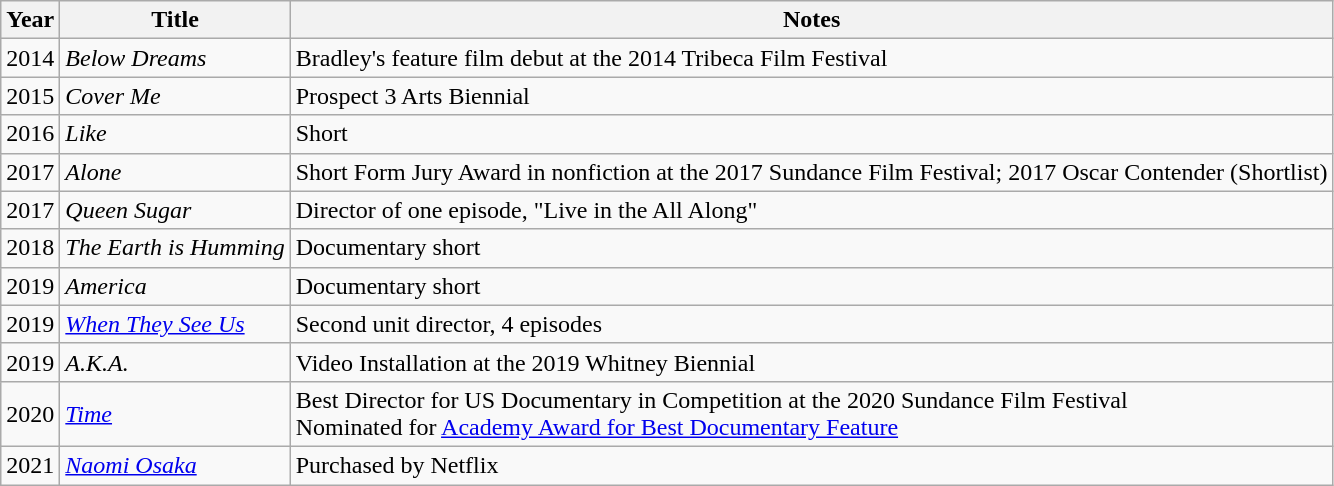<table class="wikitable">
<tr>
<th>Year</th>
<th>Title</th>
<th>Notes</th>
</tr>
<tr>
<td>2014</td>
<td><em>Below Dreams</em></td>
<td>Bradley's feature film debut at the 2014 Tribeca Film Festival</td>
</tr>
<tr>
<td>2015</td>
<td><em>Cover Me</em></td>
<td>Prospect 3 Arts Biennial</td>
</tr>
<tr>
<td>2016</td>
<td><em>Like</em></td>
<td>Short</td>
</tr>
<tr>
<td>2017</td>
<td><em>Alone</em></td>
<td>Short Form Jury Award in nonfiction at the 2017 Sundance Film Festival; 2017 Oscar Contender (Shortlist)</td>
</tr>
<tr>
<td>2017</td>
<td><em>Queen Sugar</em></td>
<td>Director of one episode, "Live in the All Along"</td>
</tr>
<tr>
<td>2018</td>
<td><em>The Earth is Humming</em></td>
<td>Documentary short</td>
</tr>
<tr>
<td>2019</td>
<td><em>America</em></td>
<td>Documentary short</td>
</tr>
<tr>
<td>2019</td>
<td><em><a href='#'>When They See Us</a></em></td>
<td>Second unit director, 4 episodes</td>
</tr>
<tr>
<td>2019</td>
<td><em>A.K.A.</em></td>
<td>Video Installation at the 2019 Whitney Biennial</td>
</tr>
<tr>
<td>2020</td>
<td><em><a href='#'>Time</a></em></td>
<td>Best Director for US Documentary in Competition at the 2020 Sundance Film Festival<br>Nominated for <a href='#'>Academy Award for Best Documentary Feature</a></td>
</tr>
<tr>
<td>2021</td>
<td><em><a href='#'>Naomi Osaka</a></em></td>
<td>Purchased by Netflix</td>
</tr>
</table>
